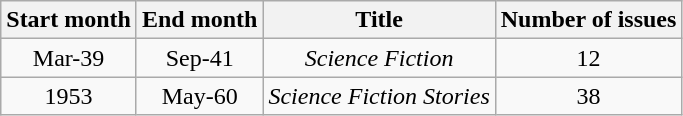<table class="wikitable" style="text-align: center;">
<tr>
<th>Start month</th>
<th>End month</th>
<th>Title</th>
<th>Number of issues</th>
</tr>
<tr>
<td>Mar-39</td>
<td>Sep-41</td>
<td><em>Science Fiction</em></td>
<td>12</td>
</tr>
<tr>
<td>1953</td>
<td>May-60</td>
<td><em>Science Fiction Stories</em></td>
<td>38</td>
</tr>
</table>
